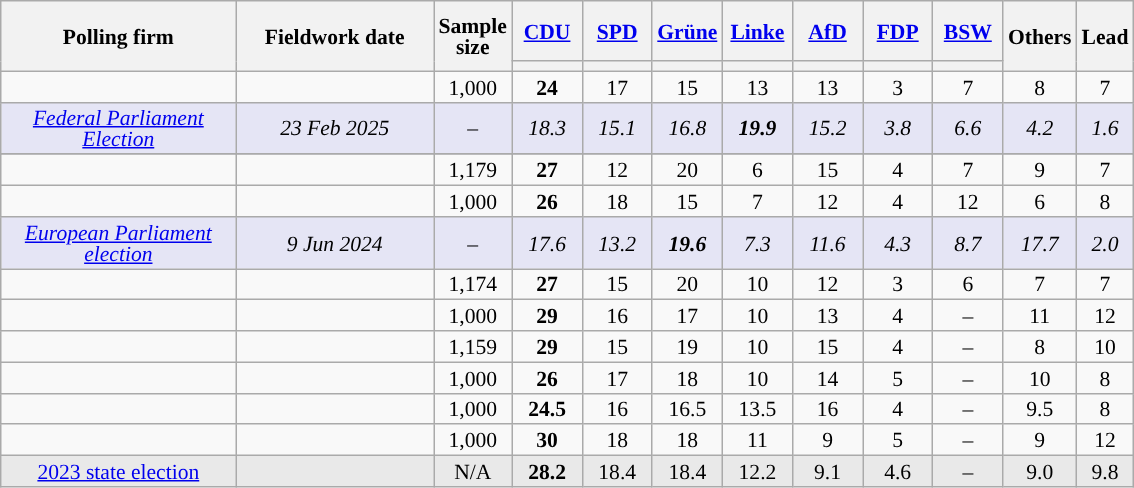<table class="wikitable sortable" style="text-align:center;font-size:90%;line-height:14px;">
<tr style="height:40px;">
<th style="width:150px;" rowspan="2">Polling firm</th>
<th style="width:125px;" rowspan="2">Fieldwork date</th>
<th style="width:35px;" rowspan="2">Sample<br>size</th>
<th class="unsortable" style="width:40px;"><a href='#'>CDU</a></th>
<th class="unsortable" style="width:40px;"><a href='#'>SPD</a></th>
<th class="unsortable" style="width:40px;"><a href='#'>Grüne</a></th>
<th class="unsortable" style="width:40px;"><a href='#'>Linke</a></th>
<th class="unsortable" style="width:40px;"><a href='#'>AfD</a></th>
<th class="unsortable" style="width:40px;"><a href='#'>FDP</a></th>
<th class="unsortable" style="width:40px;"><a href='#'>BSW</a></th>
<th rowspan="2" class="unsortable" style="width:40px;">Others</th>
<th style="width:30px;" rowspan="2">Lead</th>
</tr>
<tr>
<th style="background:"></th>
<th style="background:"></th>
<th style="background:"></th>
<th style="background:"></th>
<th style="background:"></th>
<th style="background:"></th>
<th style="background:"></th>
</tr>
<tr>
<td></td>
<td></td>
<td>1,000</td>
<td><strong>24</strong></td>
<td>17</td>
<td>15</td>
<td>13</td>
<td>13</td>
<td>3</td>
<td>7</td>
<td>8</td>
<td style="background:">7</td>
</tr>
<tr style="background:#E5E5F5;font-style:italic;">
<td><a href='#'>Federal Parliament Election</a></td>
<td data-sort-value="2025-02-23">23 Feb 2025</td>
<td>–</td>
<td>18.3</td>
<td>15.1</td>
<td>16.8</td>
<td><strong>19.9</strong></td>
<td>15.2</td>
<td>3.8</td>
<td>6.6</td>
<td>4.2</td>
<td style="background:">1.6</td>
</tr>
<tr>
</tr>
<tr>
<td></td>
<td></td>
<td>1,179</td>
<td><strong>27</strong></td>
<td>12</td>
<td>20</td>
<td>6</td>
<td>15</td>
<td>4</td>
<td>7</td>
<td>9</td>
<td style="background:">7</td>
</tr>
<tr>
<td></td>
<td></td>
<td>1,000</td>
<td><strong>26</strong></td>
<td>18</td>
<td>15</td>
<td>7</td>
<td>12</td>
<td>4</td>
<td>12</td>
<td>6</td>
<td style="background:">8</td>
</tr>
<tr style="background:#E5E5F5;font-style:italic;">
<td><a href='#'>European Parliament election</a></td>
<td data-sort-value="2024-06-09">9 Jun 2024</td>
<td>–</td>
<td>17.6</td>
<td>13.2</td>
<td><strong>19.6</strong></td>
<td>7.3</td>
<td>11.6</td>
<td>4.3</td>
<td>8.7</td>
<td>17.7</td>
<td style="background:">2.0</td>
</tr>
<tr>
<td></td>
<td></td>
<td>1,174</td>
<td><strong>27</strong></td>
<td>15</td>
<td>20</td>
<td>10</td>
<td>12</td>
<td>3</td>
<td>6</td>
<td>7</td>
<td style="background:">7</td>
</tr>
<tr>
<td></td>
<td></td>
<td>1,000</td>
<td><strong>29</strong></td>
<td>16</td>
<td>17</td>
<td>10</td>
<td>13</td>
<td>4</td>
<td>–</td>
<td>11</td>
<td style="background:">12</td>
</tr>
<tr>
<td></td>
<td></td>
<td>1,159</td>
<td><strong>29</strong></td>
<td>15</td>
<td>19</td>
<td>10</td>
<td>15</td>
<td>4</td>
<td>–</td>
<td>8</td>
<td style="background:">10</td>
</tr>
<tr>
<td></td>
<td></td>
<td>1,000</td>
<td><strong>26</strong></td>
<td>17</td>
<td>18</td>
<td>10</td>
<td>14</td>
<td>5</td>
<td>–</td>
<td>10</td>
<td style="background:">8</td>
</tr>
<tr>
<td></td>
<td></td>
<td>1,000</td>
<td><strong>24.5</strong></td>
<td>16</td>
<td>16.5</td>
<td>13.5</td>
<td>16</td>
<td>4</td>
<td>–</td>
<td>9.5</td>
<td style="background:">8</td>
</tr>
<tr>
<td></td>
<td></td>
<td>1,000</td>
<td><strong>30</strong></td>
<td>18</td>
<td>18</td>
<td>11</td>
<td>9</td>
<td>5</td>
<td>–</td>
<td>9</td>
<td style="background:">12</td>
</tr>
<tr style="background:#E9E9E9;">
<td><a href='#'>2023 state election</a></td>
<td></td>
<td>N/A</td>
<td><strong>28.2</strong></td>
<td>18.4</td>
<td>18.4</td>
<td>12.2</td>
<td>9.1</td>
<td>4.6</td>
<td>–</td>
<td>9.0</td>
<td style="background:">9.8</td>
</tr>
</table>
